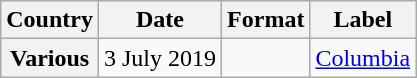<table class="wikitable plainrowheaders">
<tr>
<th>Country</th>
<th>Date</th>
<th>Format</th>
<th>Label</th>
</tr>
<tr>
<th scope="row">Various</th>
<td>3 July 2019</td>
<td></td>
<td><a href='#'>Columbia</a></td>
</tr>
</table>
